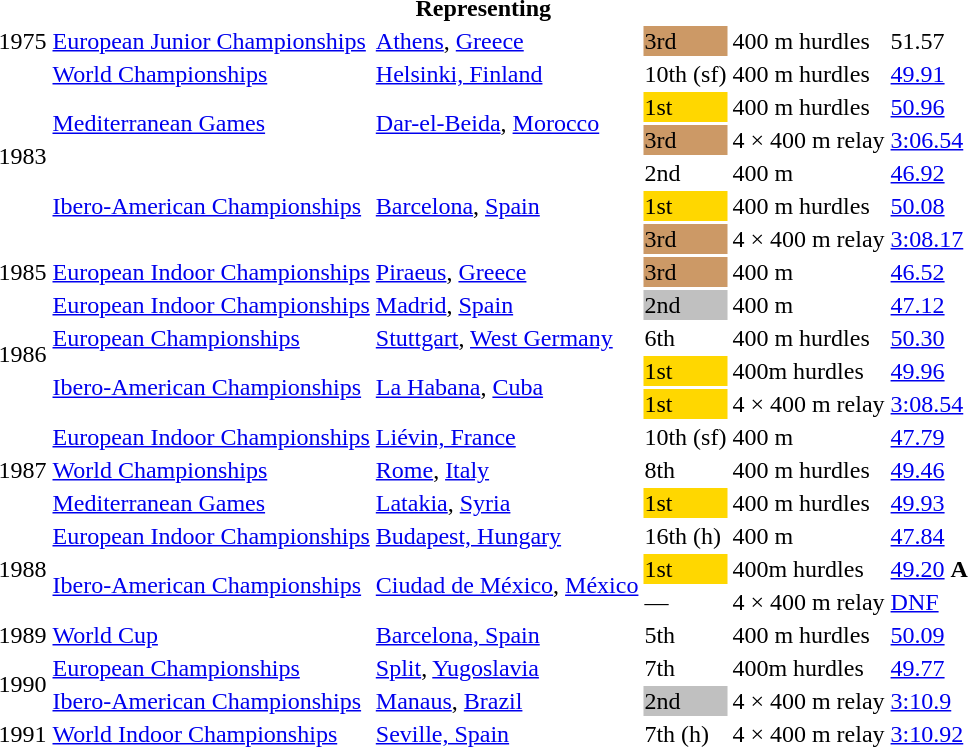<table>
<tr>
<th colspan="6">Representing </th>
</tr>
<tr>
<td>1975</td>
<td><a href='#'>European Junior Championships</a></td>
<td><a href='#'>Athens</a>, <a href='#'>Greece</a></td>
<td bgcolor="cc9966">3rd</td>
<td>400 m hurdles</td>
<td>51.57</td>
</tr>
<tr>
<td rowspan=6>1983</td>
<td><a href='#'>World Championships</a></td>
<td><a href='#'>Helsinki, Finland</a></td>
<td>10th (sf)</td>
<td>400 m hurdles</td>
<td><a href='#'>49.91</a></td>
</tr>
<tr>
<td rowspan=2><a href='#'>Mediterranean Games</a></td>
<td rowspan=2><a href='#'>Dar-el-Beida</a>, <a href='#'>Morocco</a></td>
<td bgcolor="gold">1st</td>
<td>400 m hurdles</td>
<td><a href='#'>50.96</a></td>
</tr>
<tr>
<td bgcolor="cc9966">3rd</td>
<td>4 × 400 m relay</td>
<td><a href='#'>3:06.54</a></td>
</tr>
<tr>
<td rowspan=3><a href='#'>Ibero-American Championships</a></td>
<td rowspan=3><a href='#'>Barcelona</a>, <a href='#'>Spain</a></td>
<td>2nd</td>
<td>400 m</td>
<td><a href='#'>46.92</a></td>
</tr>
<tr>
<td bgcolor=gold>1st</td>
<td>400 m hurdles</td>
<td><a href='#'>50.08</a></td>
</tr>
<tr>
<td bgcolor="cc9966">3rd</td>
<td>4 × 400 m relay</td>
<td><a href='#'>3:08.17</a></td>
</tr>
<tr>
<td>1985</td>
<td><a href='#'>European Indoor Championships</a></td>
<td><a href='#'>Piraeus</a>, <a href='#'>Greece</a></td>
<td bgcolor="cc9966">3rd</td>
<td>400 m</td>
<td><a href='#'>46.52</a></td>
</tr>
<tr>
<td rowspan=4>1986</td>
<td><a href='#'>European Indoor Championships</a></td>
<td><a href='#'>Madrid</a>, <a href='#'>Spain</a></td>
<td bgcolor="silver">2nd</td>
<td>400 m</td>
<td><a href='#'>47.12</a></td>
</tr>
<tr>
<td><a href='#'>European Championships</a></td>
<td><a href='#'>Stuttgart</a>, <a href='#'>West Germany</a></td>
<td>6th</td>
<td>400 m hurdles</td>
<td><a href='#'>50.30</a></td>
</tr>
<tr>
<td rowspan=2><a href='#'>Ibero-American Championships</a></td>
<td rowspan=2><a href='#'>La Habana</a>, <a href='#'>Cuba</a></td>
<td bgcolor=gold>1st</td>
<td>400m hurdles</td>
<td><a href='#'>49.96</a></td>
</tr>
<tr>
<td bgcolor=gold>1st</td>
<td>4 × 400 m relay</td>
<td><a href='#'>3:08.54</a></td>
</tr>
<tr>
<td rowspan=3>1987</td>
<td><a href='#'>European Indoor Championships</a></td>
<td><a href='#'>Liévin, France</a></td>
<td>10th (sf)</td>
<td>400 m</td>
<td><a href='#'>47.79</a></td>
</tr>
<tr>
<td><a href='#'>World Championships</a></td>
<td><a href='#'>Rome</a>, <a href='#'>Italy</a></td>
<td>8th</td>
<td>400 m hurdles</td>
<td><a href='#'>49.46</a></td>
</tr>
<tr>
<td><a href='#'>Mediterranean Games</a></td>
<td><a href='#'>Latakia</a>, <a href='#'>Syria</a></td>
<td bgcolor="gold">1st</td>
<td>400 m hurdles</td>
<td><a href='#'>49.93</a></td>
</tr>
<tr>
<td rowspan=3>1988</td>
<td><a href='#'>European Indoor Championships</a></td>
<td><a href='#'>Budapest, Hungary</a></td>
<td>16th (h)</td>
<td>400 m</td>
<td><a href='#'>47.84</a></td>
</tr>
<tr>
<td rowspan=2><a href='#'>Ibero-American Championships</a></td>
<td rowspan=2><a href='#'>Ciudad de México</a>, <a href='#'>México</a></td>
<td bgcolor=gold>1st</td>
<td>400m hurdles</td>
<td><a href='#'>49.20</a> <strong>A</strong></td>
</tr>
<tr>
<td>—</td>
<td>4 × 400 m relay</td>
<td><a href='#'>DNF</a></td>
</tr>
<tr>
<td>1989</td>
<td><a href='#'>World Cup</a></td>
<td><a href='#'>Barcelona, Spain</a></td>
<td>5th</td>
<td>400 m hurdles</td>
<td><a href='#'>50.09</a></td>
</tr>
<tr>
<td rowspan=2>1990</td>
<td><a href='#'>European Championships</a></td>
<td><a href='#'>Split</a>, <a href='#'>Yugoslavia</a></td>
<td>7th</td>
<td>400m hurdles</td>
<td><a href='#'>49.77</a></td>
</tr>
<tr>
<td><a href='#'>Ibero-American Championships</a></td>
<td><a href='#'>Manaus</a>, <a href='#'>Brazil</a></td>
<td bgcolor=silver>2nd</td>
<td>4 × 400 m relay</td>
<td><a href='#'>3:10.9</a></td>
</tr>
<tr>
<td>1991</td>
<td><a href='#'>World Indoor Championships</a></td>
<td><a href='#'>Seville, Spain</a></td>
<td>7th (h)</td>
<td>4 × 400 m relay</td>
<td><a href='#'>3:10.92</a></td>
</tr>
</table>
